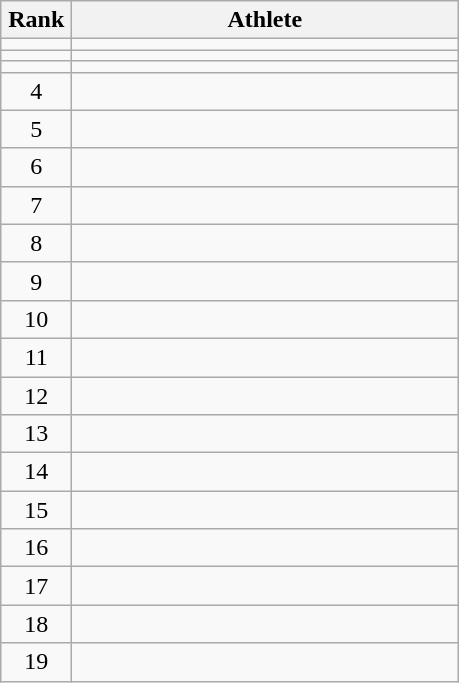<table class="wikitable" style="text-align: center;">
<tr>
<th width=40>Rank</th>
<th width=250>Athlete</th>
</tr>
<tr>
<td></td>
<td align=left></td>
</tr>
<tr>
<td></td>
<td align=left></td>
</tr>
<tr>
<td></td>
<td align=left></td>
</tr>
<tr>
<td>4</td>
<td align=left></td>
</tr>
<tr>
<td>5</td>
<td align=left></td>
</tr>
<tr>
<td>6</td>
<td align=left></td>
</tr>
<tr>
<td>7</td>
<td align=left></td>
</tr>
<tr>
<td>8</td>
<td align=left></td>
</tr>
<tr>
<td>9</td>
<td align=left></td>
</tr>
<tr>
<td>10</td>
<td align=left></td>
</tr>
<tr>
<td>11</td>
<td align=left></td>
</tr>
<tr>
<td>12</td>
<td align=left></td>
</tr>
<tr>
<td>13</td>
<td align=left></td>
</tr>
<tr>
<td>14</td>
<td align=left></td>
</tr>
<tr>
<td>15</td>
<td align=left></td>
</tr>
<tr>
<td>16</td>
<td align=left></td>
</tr>
<tr>
<td>17</td>
<td align=left></td>
</tr>
<tr>
<td>18</td>
<td align=left></td>
</tr>
<tr>
<td>19</td>
<td align=left></td>
</tr>
</table>
